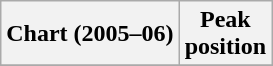<table class="wikitable sortable plainrowheaders" style="text-align:center">
<tr>
<th scope="col">Chart (2005–06)</th>
<th scope="col">Peak<br>position</th>
</tr>
<tr>
</tr>
</table>
